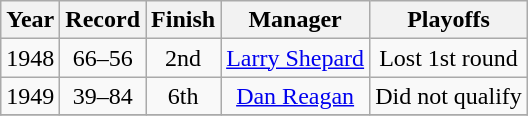<table class="wikitable" style="text-align:center">
<tr>
<th>Year</th>
<th>Record</th>
<th>Finish</th>
<th>Manager</th>
<th>Playoffs</th>
</tr>
<tr>
<td>1948</td>
<td>66–56</td>
<td>2nd</td>
<td><a href='#'>Larry Shepard</a></td>
<td>Lost 1st round</td>
</tr>
<tr>
<td>1949</td>
<td>39–84</td>
<td>6th</td>
<td><a href='#'>Dan Reagan</a></td>
<td>Did not qualify</td>
</tr>
<tr>
</tr>
</table>
